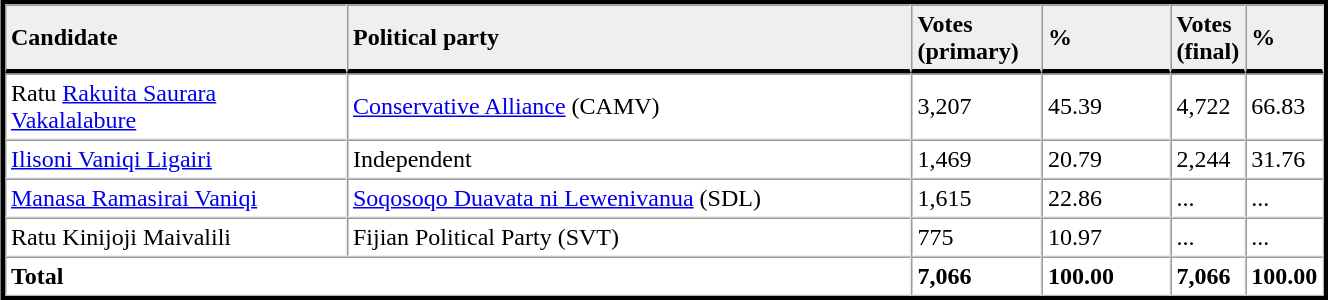<table table width="70%" border="1" align="center" cellpadding=3 cellspacing=0 style="margin:5px; border:3px solid;">
<tr>
<td td width="27%" style="border-bottom:3px solid; background:#efefef;"><strong>Candidate</strong></td>
<td td width="45%" style="border-bottom:3px solid; background:#efefef;"><strong>Political party</strong></td>
<td td width="10%" style="border-bottom:3px solid; background:#efefef;"><strong>Votes<br>(primary)</strong></td>
<td td width="10%" style="border-bottom:3px solid; background:#efefef;"><strong>%</strong></td>
<td td width="4%" style="border-bottom:3px solid; background:#efefef;"><strong>Votes<br>(final)</strong></td>
<td td width="4%" style="border-bottom:3px solid; background:#efefef;"><strong>%</strong></td>
</tr>
<tr>
<td>Ratu <a href='#'>Rakuita Saurara Vakalalabure</a></td>
<td><a href='#'>Conservative Alliance</a> (CAMV)</td>
<td>3,207</td>
<td>45.39</td>
<td>4,722</td>
<td>66.83</td>
</tr>
<tr>
<td><a href='#'>Ilisoni Vaniqi Ligairi</a></td>
<td>Independent</td>
<td>1,469</td>
<td>20.79</td>
<td>2,244</td>
<td>31.76</td>
</tr>
<tr>
<td><a href='#'>Manasa Ramasirai Vaniqi</a></td>
<td><a href='#'>Soqosoqo Duavata ni Lewenivanua</a> (SDL)</td>
<td>1,615</td>
<td>22.86</td>
<td>...</td>
<td>...</td>
</tr>
<tr>
<td>Ratu Kinijoji Maivalili</td>
<td>Fijian Political Party (SVT)</td>
<td>775</td>
<td>10.97</td>
<td>...</td>
<td>...</td>
</tr>
<tr>
<td colspan=2><strong>Total</strong></td>
<td><strong>7,066</strong></td>
<td><strong>100.00</strong></td>
<td><strong>7,066</strong></td>
<td><strong>100.00</strong></td>
</tr>
<tr>
</tr>
</table>
